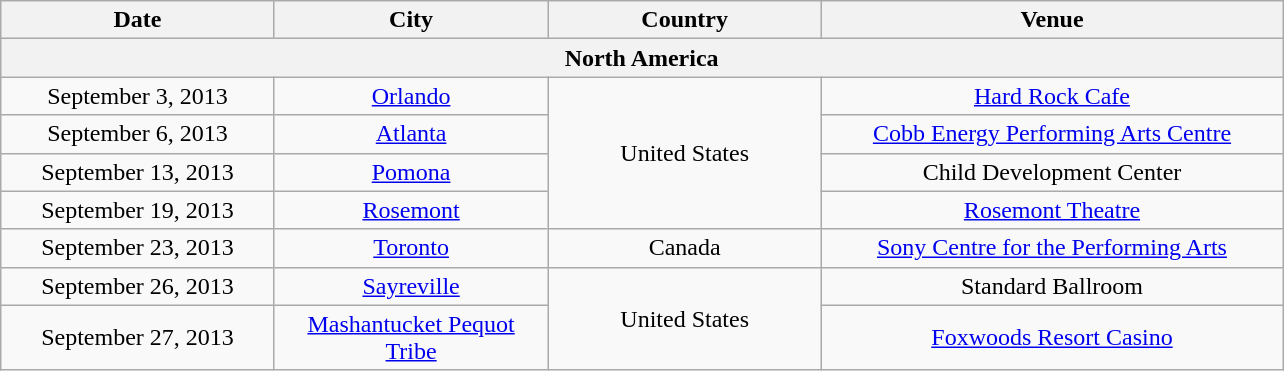<table class="wikitable" style="text-align:center;">
<tr>
<th style="width:175px;">Date</th>
<th style="width:175px;">City</th>
<th style="width:175px;">Country</th>
<th style="width:300px;">Venue</th>
</tr>
<tr>
<th colspan="4">North America</th>
</tr>
<tr>
<td>September 3, 2013</td>
<td><a href='#'>Orlando</a></td>
<td rowspan="4">United States</td>
<td><a href='#'>Hard Rock Cafe</a></td>
</tr>
<tr>
<td>September 6, 2013</td>
<td><a href='#'>Atlanta</a></td>
<td><a href='#'>Cobb Energy Performing Arts Centre</a></td>
</tr>
<tr>
<td>September 13, 2013</td>
<td><a href='#'>Pomona</a></td>
<td>Child Development Center</td>
</tr>
<tr>
<td>September 19, 2013</td>
<td><a href='#'>Rosemont</a></td>
<td><a href='#'>Rosemont Theatre</a></td>
</tr>
<tr>
<td>September 23, 2013</td>
<td><a href='#'>Toronto</a></td>
<td>Canada</td>
<td><a href='#'>Sony Centre for the Performing Arts</a></td>
</tr>
<tr>
<td>September 26, 2013</td>
<td><a href='#'>Sayreville</a></td>
<td rowspan="2">United States</td>
<td>Standard Ballroom</td>
</tr>
<tr>
<td>September 27, 2013</td>
<td><a href='#'>Mashantucket Pequot Tribe</a></td>
<td><a href='#'>Foxwoods Resort Casino</a></td>
</tr>
</table>
